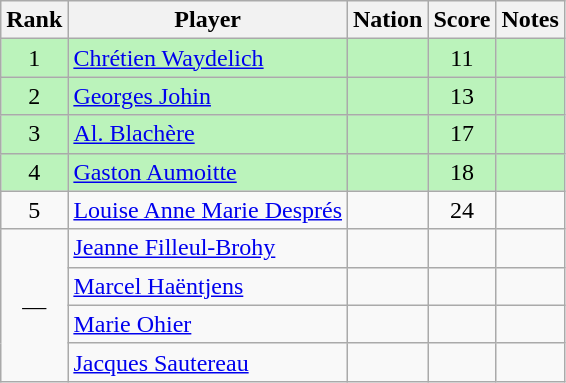<table class="wikitable sortable" style="text-align:center">
<tr>
<th>Rank</th>
<th>Player</th>
<th>Nation</th>
<th>Score</th>
<th>Notes</th>
</tr>
<tr bgcolor=bbf3bb>
<td>1</td>
<td align=left><a href='#'>Chrétien Waydelich</a></td>
<td align=left></td>
<td>11</td>
<td></td>
</tr>
<tr bgcolor=bbf3bb>
<td>2</td>
<td align=left><a href='#'>Georges Johin</a></td>
<td align=left></td>
<td>13</td>
<td></td>
</tr>
<tr bgcolor=bbf3bb>
<td>3</td>
<td align=left><a href='#'>Al. Blachère</a></td>
<td align=left></td>
<td>17</td>
<td></td>
</tr>
<tr bgcolor=bbf3bb>
<td>4</td>
<td align=left><a href='#'>Gaston Aumoitte</a></td>
<td align=left></td>
<td>18</td>
<td></td>
</tr>
<tr>
<td>5</td>
<td align=left><a href='#'>Louise Anne Marie Després</a></td>
<td align=left></td>
<td>24</td>
<td></td>
</tr>
<tr>
<td rowspan=4>—</td>
<td align=left><a href='#'>Jeanne Filleul-Brohy</a></td>
<td align=left></td>
<td data-sort-value=99></td>
<td></td>
</tr>
<tr>
<td align=left><a href='#'>Marcel Haëntjens</a></td>
<td align=left></td>
<td data-sort-value=99></td>
<td></td>
</tr>
<tr>
<td align=left><a href='#'>Marie Ohier</a></td>
<td align=left></td>
<td data-sort-value=99></td>
<td></td>
</tr>
<tr>
<td align=left><a href='#'>Jacques Sautereau</a></td>
<td align=left></td>
<td data-sort-value=99></td>
<td></td>
</tr>
</table>
